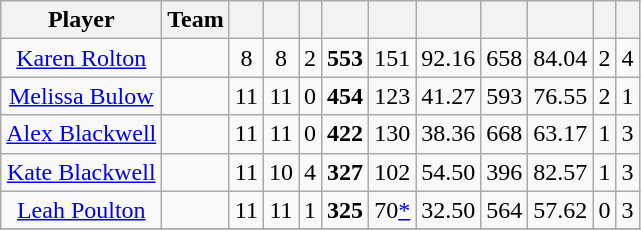<table class="wikitable sortable" style="text-align:center">
<tr>
<th class="unsortable">Player</th>
<th>Team</th>
<th></th>
<th></th>
<th></th>
<th></th>
<th></th>
<th></th>
<th></th>
<th></th>
<th></th>
<th></th>
</tr>
<tr>
<td><a href='#'>Karen Rolton</a></td>
<td style="text-align:left;"></td>
<td>8</td>
<td>8</td>
<td>2</td>
<td><strong>553</strong></td>
<td>151</td>
<td>92.16</td>
<td>658</td>
<td>84.04</td>
<td>2</td>
<td>4</td>
</tr>
<tr>
<td><a href='#'>Melissa Bulow</a></td>
<td style="text-align:left;"></td>
<td>11</td>
<td>11</td>
<td>0</td>
<td><strong>454</strong></td>
<td>123</td>
<td>41.27</td>
<td>593</td>
<td>76.55</td>
<td>2</td>
<td>1</td>
</tr>
<tr>
<td><a href='#'>Alex Blackwell</a></td>
<td style="text-align:left;"></td>
<td>11</td>
<td>11</td>
<td>0</td>
<td><strong>422</strong></td>
<td>130</td>
<td>38.36</td>
<td>668</td>
<td>63.17</td>
<td>1</td>
<td>3</td>
</tr>
<tr>
<td><a href='#'>Kate Blackwell</a></td>
<td style="text-align:left;"></td>
<td>11</td>
<td>10</td>
<td>4</td>
<td><strong>327</strong></td>
<td>102</td>
<td>54.50</td>
<td>396</td>
<td>82.57</td>
<td>1</td>
<td>3</td>
</tr>
<tr>
<td><a href='#'>Leah Poulton</a></td>
<td style="text-align:left;"></td>
<td>11</td>
<td>11</td>
<td>1</td>
<td><strong>325</strong></td>
<td>70<a href='#'>*</a></td>
<td>32.50</td>
<td>564</td>
<td>57.62</td>
<td>0</td>
<td>3</td>
</tr>
<tr>
</tr>
</table>
